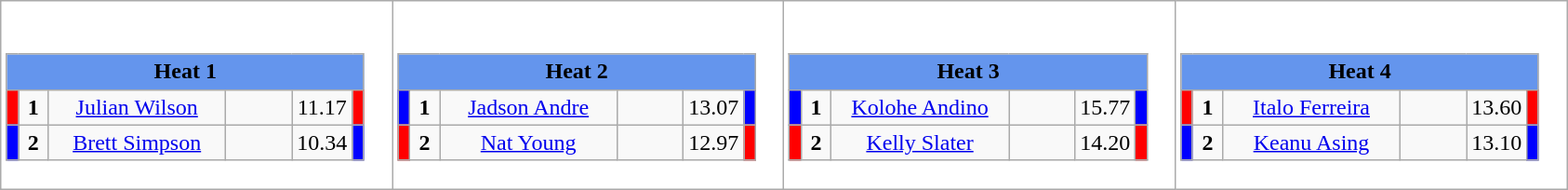<table class="wikitable" style="background:#fff;">
<tr>
<td><div><br><table class="wikitable">
<tr>
<td colspan="6"  style="text-align:center; background:#6495ed;"><strong>Heat 1</strong></td>
</tr>
<tr>
<td style="width:01px; background: #f00;"></td>
<td style="width:14px; text-align:center;"><strong>1</strong></td>
<td style="width:120px; text-align:center;"><a href='#'>Julian Wilson</a></td>
<td style="width:40px; text-align:center;"></td>
<td style="width:20px; text-align:center;">11.17</td>
<td style="width:01px; background: #f00;"></td>
</tr>
<tr>
<td style="width:01px; background: #00f;"></td>
<td style="width:14px; text-align:center;"><strong>2</strong></td>
<td style="width:120px; text-align:center;"><a href='#'>Brett Simpson</a></td>
<td style="width:40px; text-align:center;"></td>
<td style="width:20px; text-align:center;">10.34</td>
<td style="width:01px; background: #00f;"></td>
</tr>
</table>
</div></td>
<td><div><br><table class="wikitable">
<tr>
<td colspan="6"  style="text-align:center; background:#6495ed;"><strong>Heat 2</strong></td>
</tr>
<tr>
<td style="width:01px; background: #00f;"></td>
<td style="width:14px; text-align:center;"><strong>1</strong></td>
<td style="width:120px; text-align:center;"><a href='#'>Jadson Andre</a></td>
<td style="width:40px; text-align:center;"></td>
<td style="width:20px; text-align:center;">13.07</td>
<td style="width:01px; background: #00f;"></td>
</tr>
<tr>
<td style="width:01px; background: #f00;"></td>
<td style="width:14px; text-align:center;"><strong>2</strong></td>
<td style="width:120px; text-align:center;"><a href='#'>Nat Young</a></td>
<td style="width:40px; text-align:center;"></td>
<td style="width:20px; text-align:center;">12.97</td>
<td style="width:01px; background: #f00;"></td>
</tr>
</table>
</div></td>
<td><div><br><table class="wikitable">
<tr>
<td colspan="6"  style="text-align:center; background:#6495ed;"><strong>Heat 3</strong></td>
</tr>
<tr>
<td style="width:01px; background: #00f;"></td>
<td style="width:14px; text-align:center;"><strong>1</strong></td>
<td style="width:120px; text-align:center;"><a href='#'>Kolohe Andino</a></td>
<td style="width:40px; text-align:center;"></td>
<td style="width:20px; text-align:center;">15.77</td>
<td style="width:01px; background: #00f;"></td>
</tr>
<tr>
<td style="width:01px; background: #f00;"></td>
<td style="width:14px; text-align:center;"><strong>2</strong></td>
<td style="width:120px; text-align:center;"><a href='#'>Kelly Slater</a></td>
<td style="width:40px; text-align:center;"></td>
<td style="width:20px; text-align:center;">14.20</td>
<td style="width:01px; background: #f00;"></td>
</tr>
</table>
</div></td>
<td><div><br><table class="wikitable">
<tr>
<td colspan="6"  style="text-align:center; background:#6495ed;"><strong>Heat 4</strong></td>
</tr>
<tr>
<td style="width:01px; background: #f00;"></td>
<td style="width:14px; text-align:center;"><strong>1</strong></td>
<td style="width:120px; text-align:center;"><a href='#'>Italo Ferreira</a></td>
<td style="width:40px; text-align:center;"></td>
<td style="width:20px; text-align:center;">13.60</td>
<td style="width:01px; background: #f00;"></td>
</tr>
<tr>
<td style="width:01px; background: #00f;"></td>
<td style="width:14px; text-align:center;"><strong>2</strong></td>
<td style="width:120px; text-align:center;"><a href='#'>Keanu Asing</a></td>
<td style="width:40px; text-align:center;"></td>
<td style="width:20px; text-align:center;">13.10</td>
<td style="width:01px; background: #00f;"></td>
</tr>
</table>
</div></td>
</tr>
</table>
